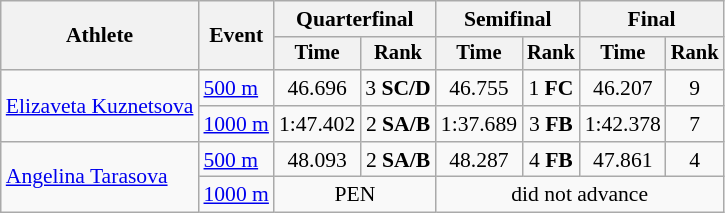<table class="wikitable" style="font-size:90%">
<tr>
<th rowspan=2>Athlete</th>
<th rowspan=2>Event</th>
<th colspan=2>Quarterfinal</th>
<th colspan=2>Semifinal</th>
<th colspan=2>Final</th>
</tr>
<tr style="font-size:95%">
<th>Time</th>
<th>Rank</th>
<th>Time</th>
<th>Rank</th>
<th>Time</th>
<th>Rank</th>
</tr>
<tr align=center>
<td align=left rowspan=2><a href='#'>Elizaveta Kuznetsova</a></td>
<td align=left><a href='#'>500 m</a></td>
<td>46.696</td>
<td>3 <strong>SC/D</strong></td>
<td>46.755</td>
<td>1 <strong>FC</strong></td>
<td>46.207</td>
<td>9</td>
</tr>
<tr align=center>
<td align=left><a href='#'>1000 m</a></td>
<td>1:47.402</td>
<td>2 <strong>SA/B</strong></td>
<td>1:37.689</td>
<td>3 <strong>FB</strong></td>
<td>1:42.378</td>
<td>7</td>
</tr>
<tr align=center>
<td align=left rowspan=2><a href='#'>Angelina Tarasova</a></td>
<td align=left><a href='#'>500 m</a></td>
<td>48.093</td>
<td>2 <strong>SA/B</strong></td>
<td>48.287</td>
<td>4 <strong>FB</strong></td>
<td>47.861</td>
<td>4</td>
</tr>
<tr align=center>
<td align=left><a href='#'>1000 m</a></td>
<td colspan=2>PEN</td>
<td colspan=4>did not advance</td>
</tr>
</table>
